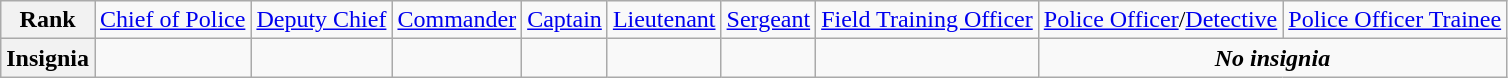<table class="wikitable">
<tr style="text-align:center;">
<th>Rank</th>
<td><a href='#'>Chief of Police</a></td>
<td><a href='#'>Deputy Chief</a></td>
<td><a href='#'>Commander</a></td>
<td><a href='#'>Captain</a></td>
<td><a href='#'>Lieutenant</a></td>
<td><a href='#'>Sergeant</a></td>
<td><a href='#'>Field Training Officer</a></td>
<td><a href='#'>Police Officer</a>/<a href='#'>Detective</a></td>
<td><a href='#'>Police Officer Trainee</a></td>
</tr>
<tr style="text-align:center;">
<th>Insignia</th>
<td></td>
<td></td>
<td></td>
<td></td>
<td></td>
<td></td>
<td></td>
<td colspan=2><strong><em>No insignia</em></strong></td>
</tr>
</table>
